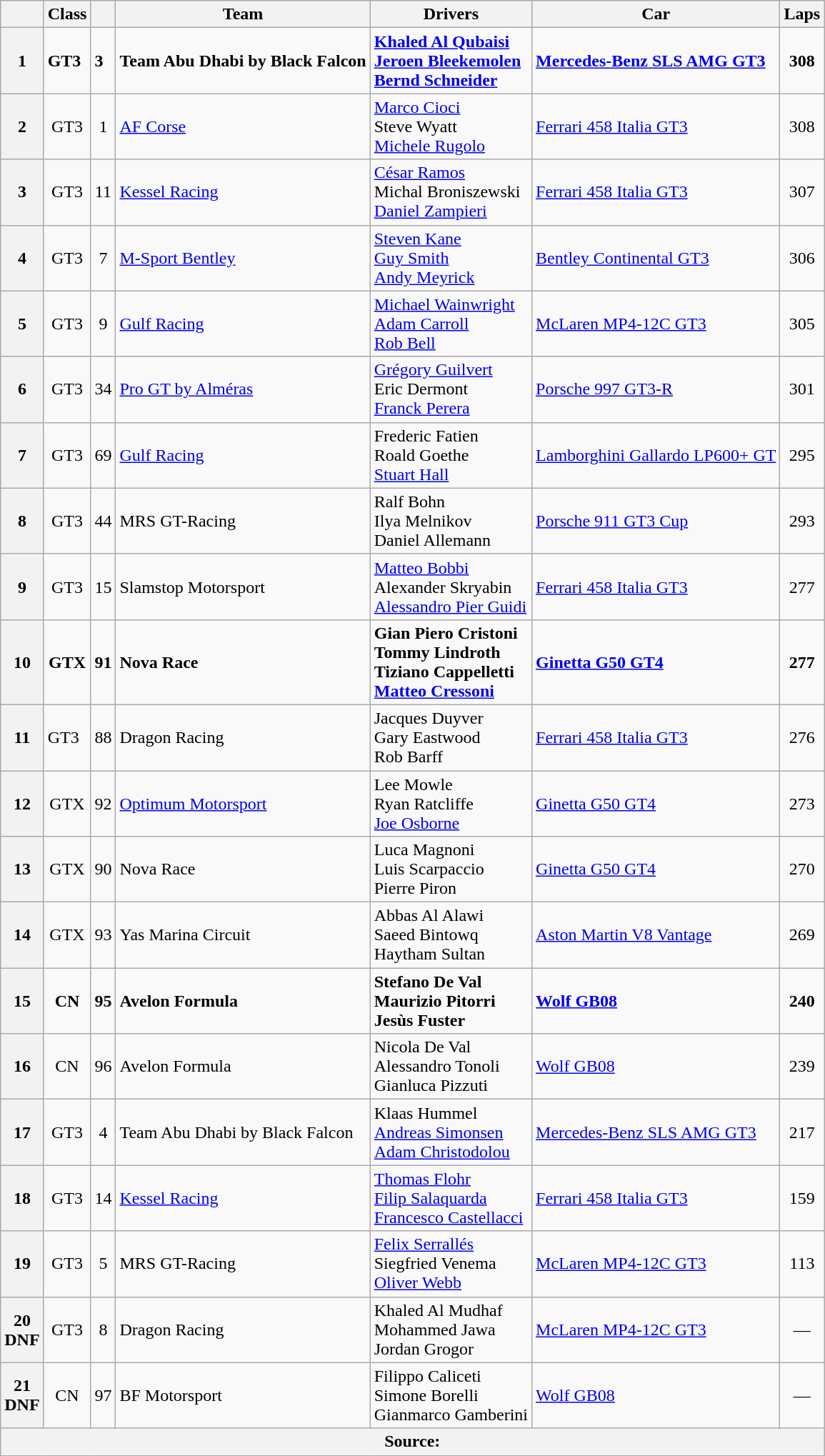<table class="wikitable" style="font-size: 100%;">
<tr>
<th></th>
<th>Class</th>
<th></th>
<th>Team</th>
<th>Drivers</th>
<th>Car</th>
<th>Laps</th>
</tr>
<tr>
<th>1</th>
<td><strong>GT3</strong></td>
<td><strong>3</strong></td>
<td><strong> Team Abu Dhabi by Black Falcon</strong></td>
<td><strong> <a href='#'>Khaled Al Qubaisi</a><br> <a href='#'>Jeroen Bleekemolen</a><br> <a href='#'>Bernd Schneider</a></strong></td>
<td><a href='#'><strong>Mercedes-Benz SLS AMG GT3</strong></a></td>
<td align="center"><strong>308</strong></td>
</tr>
<tr>
<th>2</th>
<td align="center">GT3</td>
<td align="center">1</td>
<td> <a href='#'>AF Corse</a></td>
<td> <a href='#'>Marco Cioci</a><br> Steve Wyatt<br> <a href='#'>Michele Rugolo</a></td>
<td><a href='#'>Ferrari 458 Italia GT3</a></td>
<td align="center">308</td>
</tr>
<tr>
<th>3</th>
<td align="center">GT3</td>
<td align="center">11</td>
<td> <a href='#'>Kessel Racing</a></td>
<td> <a href='#'>César Ramos</a><br> Michal Broniszewski<br> <a href='#'>Daniel Zampieri</a></td>
<td><a href='#'>Ferrari 458 Italia GT3</a></td>
<td align="center">307</td>
</tr>
<tr>
<th>4</th>
<td align="center">GT3</td>
<td align="center">7</td>
<td> <a href='#'>M-Sport Bentley</a></td>
<td> <a href='#'>Steven Kane</a><br> <a href='#'>Guy Smith</a><br> <a href='#'>Andy Meyrick</a></td>
<td><a href='#'>Bentley Continental GT3</a></td>
<td align="center">306</td>
</tr>
<tr>
<th>5</th>
<td align="center">GT3</td>
<td align="center">9</td>
<td> <a href='#'>Gulf Racing</a></td>
<td> <a href='#'>Michael Wainwright</a><br> <a href='#'>Adam Carroll</a><br> <a href='#'>Rob Bell</a></td>
<td><a href='#'>McLaren MP4-12C GT3</a></td>
<td align="center">305</td>
</tr>
<tr>
<th>6</th>
<td align="center">GT3</td>
<td align="center">34</td>
<td> <a href='#'>Pro GT by Alméras</a></td>
<td> <a href='#'>Grégory Guilvert</a><br> Eric Dermont<br> <a href='#'>Franck Perera</a></td>
<td><a href='#'>Porsche 997 GT3-R</a></td>
<td align="center">301</td>
</tr>
<tr>
<th>7</th>
<td align="center">GT3</td>
<td align="center">69</td>
<td> <a href='#'>Gulf Racing</a></td>
<td> Frederic Fatien<br> Roald Goethe<br> <a href='#'>Stuart Hall</a></td>
<td><a href='#'>Lamborghini Gallardo LP600+ GT</a></td>
<td align="center">295</td>
</tr>
<tr>
<th>8</th>
<td align="center">GT3</td>
<td align="center">44</td>
<td> MRS GT-Racing</td>
<td> Ralf Bohn<br> Ilya Melnikov<br> Daniel Allemann</td>
<td><a href='#'>Porsche 911 GT3 Cup</a></td>
<td align="center">293</td>
</tr>
<tr>
<th>9</th>
<td align="center">GT3</td>
<td align="center">15</td>
<td> Slamstop Motorsport</td>
<td> <a href='#'>Matteo Bobbi</a><br> Alexander Skryabin<br> <a href='#'>Alessandro Pier Guidi</a></td>
<td><a href='#'>Ferrari 458 Italia GT3</a></td>
<td align="center">277</td>
</tr>
<tr>
<th>10</th>
<td align="center"><strong>GTX</strong></td>
<td align="center"><strong>91</strong></td>
<td><strong> Nova Race</strong></td>
<td><strong> Gian Piero Cristoni<br> Tommy Lindroth<br> Tiziano Cappelletti</strong><br><strong> <a href='#'>Matteo Cressoni</a></strong></td>
<td><strong><a href='#'>Ginetta G50 GT4</a></strong></td>
<td align="center"><strong>277</strong></td>
</tr>
<tr>
<th>11</th>
<td>GT3</td>
<td>88</td>
<td> Dragon Racing</td>
<td> Jacques Duyver<br> Gary Eastwood<br> Rob Barff</td>
<td><a href='#'>Ferrari 458 Italia GT3</a></td>
<td align="center">276</td>
</tr>
<tr>
<th>12</th>
<td align="center">GTX</td>
<td align="center">92</td>
<td> <a href='#'>Optimum Motorsport</a></td>
<td> Lee Mowle<br> Ryan Ratcliffe<br> <a href='#'>Joe Osborne</a></td>
<td><a href='#'>Ginetta G50 GT4</a></td>
<td align="center">273</td>
</tr>
<tr>
<th>13</th>
<td align="center">GTX</td>
<td align="center">90</td>
<td> Nova Race</td>
<td> Luca Magnoni<br> Luis Scarpaccio<br> Pierre Piron</td>
<td><a href='#'>Ginetta G50 GT4</a></td>
<td align="center">270</td>
</tr>
<tr>
<th>14</th>
<td align="center">GTX</td>
<td align="center">93</td>
<td> Yas Marina Circuit</td>
<td> Abbas Al Alawi<br> Saeed Bintowq<br> Haytham Sultan</td>
<td><a href='#'>Aston Martin V8 Vantage</a></td>
<td align="center">269</td>
</tr>
<tr>
<th>15</th>
<td align="center"><strong>CN</strong></td>
<td align="center"><strong>95</strong></td>
<td><strong> Avelon Formula</strong></td>
<td><strong> Stefano De Val<br> Maurizio Pitorri<br> Jesùs Fuster</strong></td>
<td><strong><a href='#'>Wolf GB08</a></strong></td>
<td align="center"><strong>240</strong></td>
</tr>
<tr>
<th>16</th>
<td align="center">CN</td>
<td align="center">96</td>
<td> Avelon Formula</td>
<td> Nicola De Val<br> Alessandro Tonoli<br> Gianluca Pizzuti</td>
<td><a href='#'>Wolf GB08</a></td>
<td align="center">239</td>
</tr>
<tr>
<th>17</th>
<td align="center">GT3</td>
<td align="center">4</td>
<td> Team Abu Dhabi by Black Falcon</td>
<td> Klaas Hummel<br> <a href='#'>Andreas Simonsen</a><br> <a href='#'>Adam Christodolou</a></td>
<td><a href='#'>Mercedes-Benz SLS AMG GT3</a></td>
<td align="center">217</td>
</tr>
<tr>
<th>18</th>
<td align="center">GT3</td>
<td align="center">14</td>
<td> <a href='#'>Kessel Racing</a></td>
<td> <a href='#'>Thomas Flohr</a><br> <a href='#'>Filip Salaquarda</a><br> <a href='#'>Francesco Castellacci</a></td>
<td><a href='#'>Ferrari 458 Italia GT3</a></td>
<td align="center">159</td>
</tr>
<tr>
<th>19</th>
<td align="center">GT3</td>
<td align="center">5</td>
<td> MRS GT-Racing</td>
<td> <a href='#'>Felix Serrallés</a><br> Siegfried Venema<br> <a href='#'>Oliver Webb</a></td>
<td><a href='#'>McLaren MP4-12C GT3</a></td>
<td align="center">113</td>
</tr>
<tr>
<th>20<br>DNF</th>
<td align="center">GT3</td>
<td align="center">8</td>
<td> Dragon Racing</td>
<td> Khaled Al Mudhaf<br> Mohammed Jawa<br> Jordan Grogor</td>
<td><a href='#'>McLaren MP4-12C GT3</a></td>
<td align="center">—</td>
</tr>
<tr>
<th>21<br>DNF</th>
<td align="center">CN</td>
<td align="center">97</td>
<td> BF Motorsport</td>
<td> Filippo Caliceti<br> Simone Borelli<br> Gianmarco Gamberini</td>
<td><a href='#'>Wolf GB08</a></td>
<td align="center">—</td>
</tr>
<tr>
<th colspan="7">Source:</th>
</tr>
</table>
